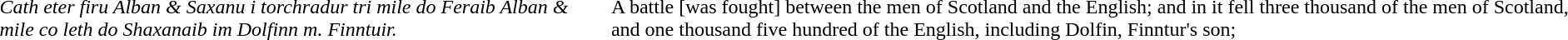<table>
<tr>
<td><em>Cath eter firu Alban & Saxanu i torchradur tri mile do Feraib Alban & mile co leth do Shaxanaib im Dolfinn m. Finntuir.  </em></td>
<td>A battle [was fought] between the men of Scotland and the English; and in it fell three thousand of the men of Scotland, and one thousand five hundred of the English, including Dolfin, Finntur's son;  </td>
</tr>
</table>
